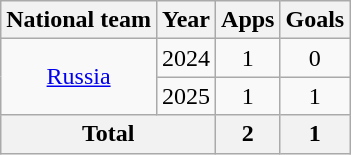<table class=wikitable style=text-align:center>
<tr>
<th>National team</th>
<th>Year</th>
<th>Apps</th>
<th>Goals</th>
</tr>
<tr>
<td rowspan="2"><a href='#'>Russia</a></td>
<td>2024</td>
<td>1</td>
<td>0</td>
</tr>
<tr>
<td>2025</td>
<td>1</td>
<td>1</td>
</tr>
<tr>
<th colspan=2>Total</th>
<th>2</th>
<th>1</th>
</tr>
</table>
